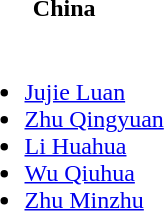<table>
<tr>
<th>China</th>
</tr>
<tr>
<td><br><ul><li><a href='#'>Jujie Luan</a></li><li><a href='#'>Zhu Qingyuan</a></li><li><a href='#'>Li Huahua</a></li><li><a href='#'>Wu Qiuhua</a></li><li><a href='#'>Zhu Minzhu</a></li></ul></td>
</tr>
</table>
